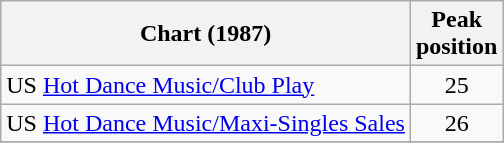<table Class = "wikitable sortable">
<tr>
<th>Chart (1987)</th>
<th>Peak<br>position</th>
</tr>
<tr>
<td>US <a href='#'>Hot Dance Music/Club Play</a></td>
<td align = "center">25</td>
</tr>
<tr>
<td>US <a href='#'>Hot Dance Music/Maxi-Singles Sales</a></td>
<td align = "center">26</td>
</tr>
<tr>
</tr>
</table>
